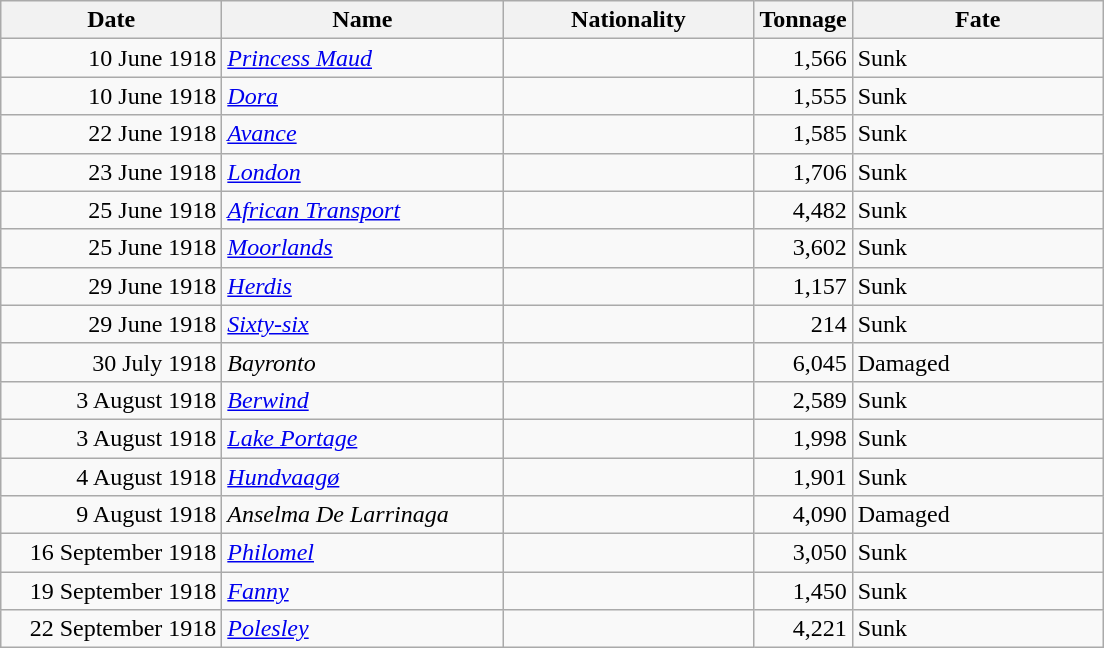<table class="wikitable sortable">
<tr>
<th width="140px">Date</th>
<th width="180px">Name</th>
<th width="160px">Nationality</th>
<th width="25px">Tonnage</th>
<th width="160px">Fate</th>
</tr>
<tr>
<td align="right">10 June 1918</td>
<td align="left"><a href='#'><em>Princess Maud</em></a></td>
<td align="left"></td>
<td align="right">1,566</td>
<td align="left">Sunk</td>
</tr>
<tr>
<td align="right">10 June 1918</td>
<td align="left"><a href='#'><em>Dora</em></a></td>
<td align="left"></td>
<td align="right">1,555</td>
<td align="left">Sunk</td>
</tr>
<tr>
<td align="right">22 June 1918</td>
<td align="left"><a href='#'><em>Avance</em></a></td>
<td align="left"></td>
<td align="right">1,585</td>
<td align="left">Sunk</td>
</tr>
<tr>
<td align="right">23 June 1918</td>
<td align="left"><a href='#'><em>London</em></a></td>
<td align="left"></td>
<td align="right">1,706</td>
<td align="left">Sunk</td>
</tr>
<tr>
<td align="right">25 June 1918</td>
<td align="left"><a href='#'><em>African Transport</em></a></td>
<td align="left"></td>
<td align="right">4,482</td>
<td align="left">Sunk</td>
</tr>
<tr>
<td align="right">25 June 1918</td>
<td align="left"><a href='#'><em>Moorlands</em></a></td>
<td align="left"></td>
<td align="right">3,602</td>
<td align="left">Sunk</td>
</tr>
<tr>
<td align="right">29 June 1918</td>
<td align="left"><a href='#'><em>Herdis</em></a></td>
<td align="left"></td>
<td align="right">1,157</td>
<td align="left">Sunk</td>
</tr>
<tr>
<td align="right">29 June 1918</td>
<td align="left"><a href='#'><em>Sixty-six</em></a></td>
<td align="left"></td>
<td align="right">214</td>
<td align="left">Sunk</td>
</tr>
<tr>
<td align="right">30 July 1918</td>
<td align="left"><em>Bayronto</em></td>
<td align="left"></td>
<td align="right">6,045</td>
<td align="left">Damaged</td>
</tr>
<tr>
<td align="right">3 August 1918</td>
<td align="left"><a href='#'><em>Berwind</em></a></td>
<td align="left"></td>
<td align="right">2,589</td>
<td align="left">Sunk</td>
</tr>
<tr>
<td align="right">3 August 1918</td>
<td align="left"><a href='#'><em>Lake Portage</em></a></td>
<td align="left"></td>
<td align="right">1,998</td>
<td align="left">Sunk</td>
</tr>
<tr>
<td align="right">4 August 1918</td>
<td align="left"><a href='#'><em>Hundvaagø</em></a></td>
<td align="left"></td>
<td align="right">1,901</td>
<td align="left">Sunk</td>
</tr>
<tr>
<td align="right">9 August 1918</td>
<td align="left"><em>Anselma De Larrinaga</em></td>
<td align="left"></td>
<td align="right">4,090</td>
<td align="left">Damaged</td>
</tr>
<tr>
<td align="right">16 September 1918</td>
<td align="left"><a href='#'><em>Philomel</em></a></td>
<td align="left"></td>
<td align="right">3,050</td>
<td align="left">Sunk</td>
</tr>
<tr>
<td align="right">19 September 1918</td>
<td align="left"><a href='#'><em>Fanny</em></a></td>
<td align="left"></td>
<td align="right">1,450</td>
<td align="left">Sunk</td>
</tr>
<tr>
<td align="right">22 September 1918</td>
<td align="left"><a href='#'><em>Polesley</em></a></td>
<td align="left"></td>
<td align="right">4,221</td>
<td align="left">Sunk</td>
</tr>
</table>
